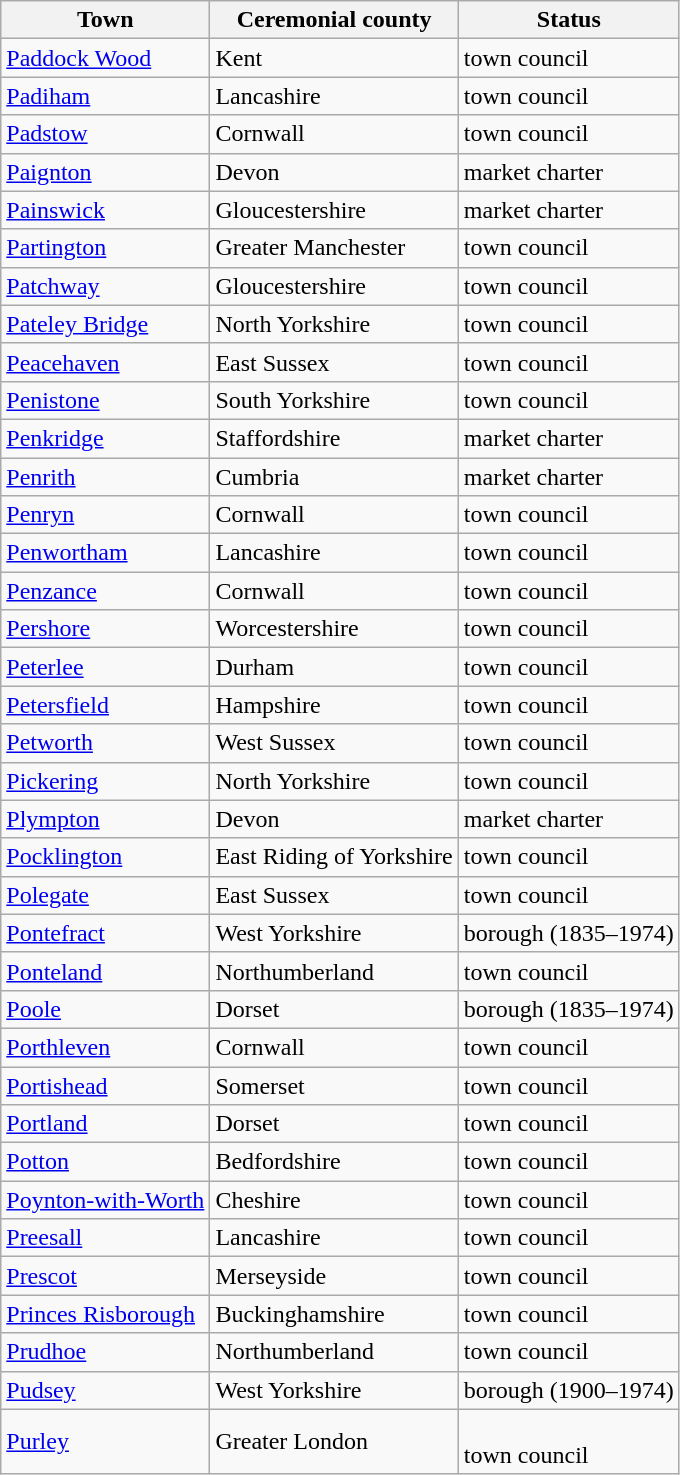<table class="wikitable sortable">
<tr>
<th>Town</th>
<th>Ceremonial county</th>
<th>Status</th>
</tr>
<tr>
<td><a href='#'>Paddock Wood</a></td>
<td>Kent</td>
<td>town council</td>
</tr>
<tr>
<td><a href='#'>Padiham</a></td>
<td>Lancashire</td>
<td>town council</td>
</tr>
<tr>
<td><a href='#'>Padstow</a></td>
<td>Cornwall</td>
<td>town council</td>
</tr>
<tr>
<td><a href='#'>Paignton</a></td>
<td>Devon</td>
<td>market charter</td>
</tr>
<tr>
<td><a href='#'>Painswick</a></td>
<td>Gloucestershire</td>
<td>market charter</td>
</tr>
<tr>
<td><a href='#'>Partington</a></td>
<td>Greater Manchester</td>
<td>town council</td>
</tr>
<tr>
<td><a href='#'>Patchway</a></td>
<td>Gloucestershire</td>
<td>town council</td>
</tr>
<tr>
<td><a href='#'>Pateley Bridge</a></td>
<td>North Yorkshire</td>
<td>town council</td>
</tr>
<tr>
<td><a href='#'>Peacehaven</a></td>
<td>East Sussex</td>
<td>town council</td>
</tr>
<tr>
<td><a href='#'>Penistone</a></td>
<td>South Yorkshire</td>
<td>town council</td>
</tr>
<tr>
<td><a href='#'>Penkridge</a></td>
<td>Staffordshire</td>
<td>market charter</td>
</tr>
<tr>
<td><a href='#'>Penrith</a></td>
<td>Cumbria</td>
<td>market charter</td>
</tr>
<tr>
<td><a href='#'>Penryn</a></td>
<td>Cornwall</td>
<td>town council</td>
</tr>
<tr>
<td><a href='#'>Penwortham</a></td>
<td>Lancashire</td>
<td>town council</td>
</tr>
<tr>
<td><a href='#'>Penzance</a></td>
<td>Cornwall</td>
<td>town council</td>
</tr>
<tr>
<td><a href='#'>Pershore</a></td>
<td>Worcestershire</td>
<td>town council</td>
</tr>
<tr>
<td><a href='#'>Peterlee</a></td>
<td>Durham</td>
<td>town council</td>
</tr>
<tr>
<td><a href='#'>Petersfield</a></td>
<td>Hampshire</td>
<td>town council</td>
</tr>
<tr>
<td><a href='#'>Petworth</a></td>
<td>West Sussex</td>
<td>town council</td>
</tr>
<tr>
<td><a href='#'>Pickering</a></td>
<td>North Yorkshire</td>
<td>town council</td>
</tr>
<tr>
<td><a href='#'>Plympton</a></td>
<td>Devon</td>
<td>market charter</td>
</tr>
<tr>
<td><a href='#'>Pocklington</a></td>
<td>East Riding of Yorkshire</td>
<td>town council</td>
</tr>
<tr>
<td><a href='#'>Polegate</a></td>
<td>East Sussex</td>
<td>town council</td>
</tr>
<tr>
<td><a href='#'>Pontefract</a></td>
<td>West Yorkshire</td>
<td>borough (1835–1974)</td>
</tr>
<tr>
<td><a href='#'>Ponteland</a></td>
<td>Northumberland</td>
<td>town council</td>
</tr>
<tr>
<td><a href='#'>Poole</a></td>
<td>Dorset</td>
<td>borough (1835–1974)</td>
</tr>
<tr>
<td><a href='#'>Porthleven</a></td>
<td>Cornwall</td>
<td>town council</td>
</tr>
<tr>
<td><a href='#'>Portishead</a></td>
<td>Somerset</td>
<td>town council</td>
</tr>
<tr>
<td><a href='#'>Portland</a></td>
<td>Dorset</td>
<td>town council</td>
</tr>
<tr>
<td><a href='#'>Potton</a></td>
<td>Bedfordshire</td>
<td>town council</td>
</tr>
<tr>
<td><a href='#'>Poynton-with-Worth</a></td>
<td>Cheshire</td>
<td>town council</td>
</tr>
<tr>
<td><a href='#'>Preesall</a></td>
<td>Lancashire</td>
<td>town council</td>
</tr>
<tr>
<td><a href='#'>Prescot</a></td>
<td>Merseyside</td>
<td>town council</td>
</tr>
<tr>
<td><a href='#'>Princes Risborough</a></td>
<td>Buckinghamshire</td>
<td>town council</td>
</tr>
<tr>
<td><a href='#'>Prudhoe</a></td>
<td>Northumberland</td>
<td>town council</td>
</tr>
<tr>
<td><a href='#'>Pudsey</a></td>
<td>West Yorkshire</td>
<td>borough (1900–1974)</td>
</tr>
<tr>
<td><a href='#'>Purley</a></td>
<td>Greater London</td>
<td><br>town council</td>
</tr>
</table>
